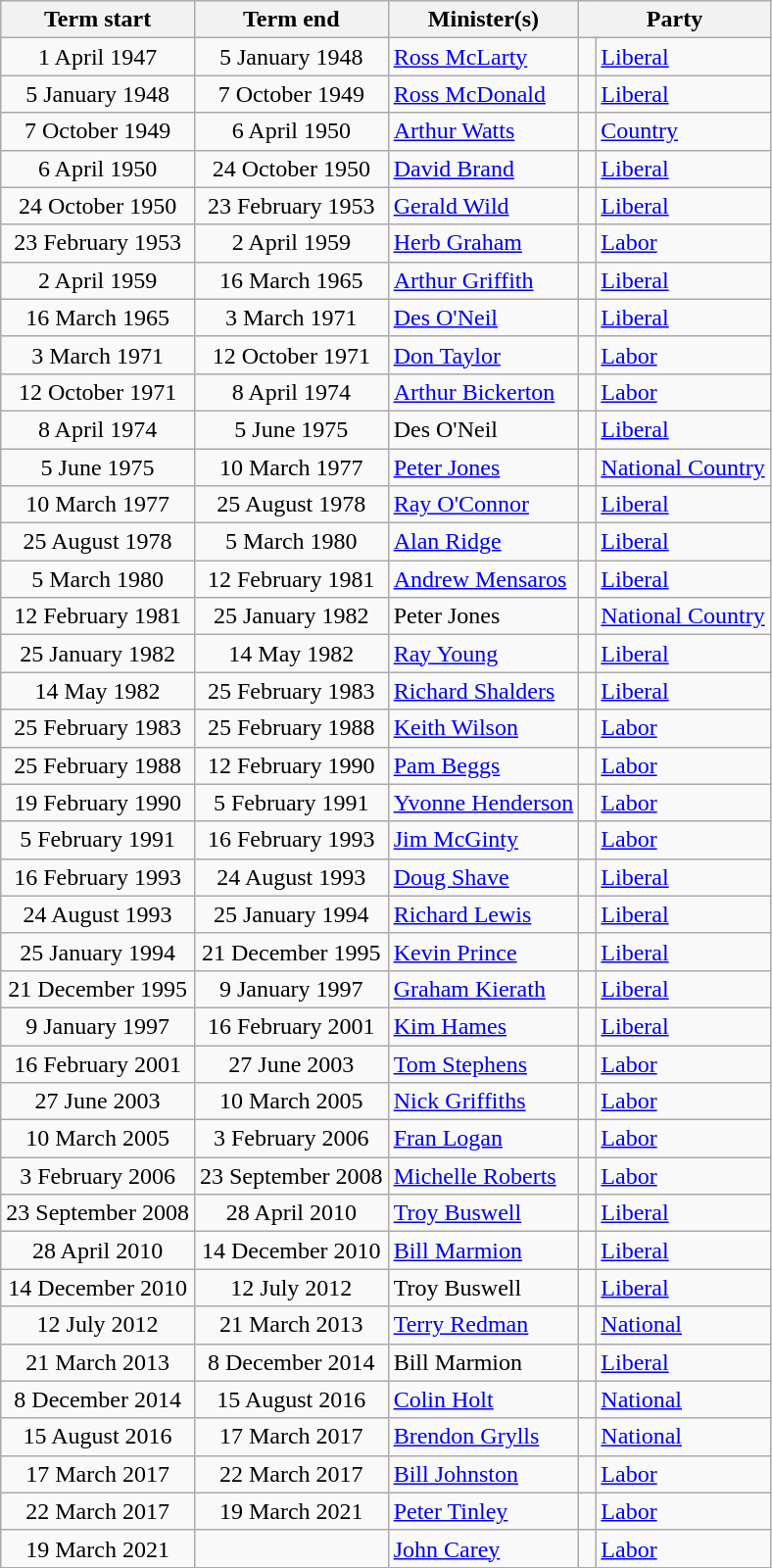<table class="wikitable">
<tr>
<th>Term start</th>
<th>Term end</th>
<th>Minister(s)</th>
<th colspan="2">Party</th>
</tr>
<tr>
<td align=center>1 April 1947</td>
<td align=center>5 January 1948</td>
<td><a href='#'>Ross McLarty</a></td>
<td> </td>
<td><a href='#'>Liberal</a></td>
</tr>
<tr>
<td align=center>5 January 1948</td>
<td align=center>7 October 1949</td>
<td><a href='#'>Ross McDonald</a></td>
<td> </td>
<td><a href='#'>Liberal</a></td>
</tr>
<tr>
<td align=center>7 October 1949</td>
<td align=center>6 April 1950</td>
<td><a href='#'>Arthur Watts</a></td>
<td> </td>
<td><a href='#'>Country</a></td>
</tr>
<tr>
<td align=center>6 April 1950</td>
<td align=center>24 October 1950</td>
<td><a href='#'>David Brand</a></td>
<td> </td>
<td><a href='#'>Liberal</a></td>
</tr>
<tr>
<td align=center>24 October 1950</td>
<td align=center>23 February 1953</td>
<td><a href='#'>Gerald Wild</a></td>
<td> </td>
<td><a href='#'>Liberal</a></td>
</tr>
<tr>
<td align=center>23 February 1953</td>
<td align=center>2 April 1959</td>
<td><a href='#'>Herb Graham</a></td>
<td> </td>
<td><a href='#'>Labor</a></td>
</tr>
<tr>
<td align=center>2 April 1959</td>
<td align=center>16 March 1965</td>
<td><a href='#'>Arthur Griffith</a></td>
<td> </td>
<td><a href='#'>Liberal</a></td>
</tr>
<tr>
<td align=center>16 March 1965</td>
<td align=center>3 March 1971</td>
<td><a href='#'>Des O'Neil</a></td>
<td> </td>
<td><a href='#'>Liberal</a></td>
</tr>
<tr>
<td align=center>3 March 1971</td>
<td align=center>12 October 1971</td>
<td><a href='#'>Don Taylor</a></td>
<td> </td>
<td><a href='#'>Labor</a></td>
</tr>
<tr>
<td align=center>12 October 1971</td>
<td align=center>8 April 1974</td>
<td><a href='#'>Arthur Bickerton</a></td>
<td> </td>
<td><a href='#'>Labor</a></td>
</tr>
<tr>
<td align=center>8 April 1974</td>
<td align=center>5 June 1975</td>
<td>Des O'Neil </td>
<td> </td>
<td><a href='#'>Liberal</a></td>
</tr>
<tr>
<td align=center>5 June 1975</td>
<td align=center>10 March 1977</td>
<td><a href='#'>Peter Jones</a></td>
<td> </td>
<td><a href='#'>National Country</a></td>
</tr>
<tr>
<td align=center>10 March 1977</td>
<td align=center>25 August 1978</td>
<td><a href='#'>Ray O'Connor</a></td>
<td> </td>
<td><a href='#'>Liberal</a></td>
</tr>
<tr>
<td align=center>25 August 1978</td>
<td align=center>5 March 1980</td>
<td><a href='#'>Alan Ridge</a></td>
<td> </td>
<td><a href='#'>Liberal</a></td>
</tr>
<tr>
<td align=center>5 March 1980</td>
<td align=center>12 February 1981</td>
<td><a href='#'>Andrew Mensaros</a></td>
<td> </td>
<td><a href='#'>Liberal</a></td>
</tr>
<tr>
<td align=center>12 February 1981</td>
<td align=center>25 January 1982</td>
<td>Peter Jones </td>
<td> </td>
<td><a href='#'>National Country</a></td>
</tr>
<tr>
<td align=center>25 January 1982</td>
<td align=center>14 May 1982</td>
<td><a href='#'>Ray Young</a></td>
<td> </td>
<td><a href='#'>Liberal</a></td>
</tr>
<tr>
<td align=center>14 May 1982</td>
<td align=center>25 February 1983</td>
<td><a href='#'>Richard Shalders</a></td>
<td> </td>
<td><a href='#'>Liberal</a></td>
</tr>
<tr>
<td align=center>25 February 1983</td>
<td align=center>25 February 1988</td>
<td><a href='#'>Keith Wilson</a></td>
<td> </td>
<td><a href='#'>Labor</a></td>
</tr>
<tr>
<td align=center>25 February 1988</td>
<td align=center>12 February 1990</td>
<td><a href='#'>Pam Beggs</a></td>
<td> </td>
<td><a href='#'>Labor</a></td>
</tr>
<tr>
<td align=center>19 February 1990</td>
<td align=center>5 February 1991</td>
<td><a href='#'>Yvonne Henderson</a></td>
<td> </td>
<td><a href='#'>Labor</a></td>
</tr>
<tr>
<td align=center>5 February 1991</td>
<td align=center>16 February 1993</td>
<td><a href='#'>Jim McGinty</a></td>
<td> </td>
<td><a href='#'>Labor</a></td>
</tr>
<tr>
<td align=center>16 February 1993</td>
<td align=center>24 August 1993</td>
<td><a href='#'>Doug Shave</a></td>
<td> </td>
<td><a href='#'>Liberal</a></td>
</tr>
<tr>
<td align=center>24 August 1993</td>
<td align=center>25 January 1994</td>
<td><a href='#'>Richard Lewis</a></td>
<td> </td>
<td><a href='#'>Liberal</a></td>
</tr>
<tr>
<td align=center>25 January 1994</td>
<td align=center>21 December 1995</td>
<td><a href='#'>Kevin Prince</a></td>
<td> </td>
<td><a href='#'>Liberal</a></td>
</tr>
<tr>
<td align=center>21 December 1995</td>
<td align=center>9 January 1997</td>
<td><a href='#'>Graham Kierath</a></td>
<td> </td>
<td><a href='#'>Liberal</a></td>
</tr>
<tr>
<td align=center>9 January 1997</td>
<td align=center>16 February 2001</td>
<td><a href='#'>Kim Hames</a></td>
<td> </td>
<td><a href='#'>Liberal</a></td>
</tr>
<tr>
<td align=center>16 February 2001</td>
<td align=center>27 June 2003</td>
<td><a href='#'>Tom Stephens</a></td>
<td> </td>
<td><a href='#'>Labor</a></td>
</tr>
<tr>
<td align=center>27 June 2003</td>
<td align=center>10 March 2005</td>
<td><a href='#'>Nick Griffiths</a></td>
<td> </td>
<td><a href='#'>Labor</a></td>
</tr>
<tr>
<td align=center>10 March 2005</td>
<td align=center>3 February 2006</td>
<td><a href='#'>Fran Logan</a></td>
<td> </td>
<td><a href='#'>Labor</a></td>
</tr>
<tr>
<td align=center>3 February 2006</td>
<td align=center>23 September 2008</td>
<td><a href='#'>Michelle Roberts</a></td>
<td> </td>
<td><a href='#'>Labor</a></td>
</tr>
<tr>
<td align=center>23 September 2008</td>
<td align=center>28 April 2010</td>
<td><a href='#'>Troy Buswell</a></td>
<td> </td>
<td><a href='#'>Liberal</a></td>
</tr>
<tr>
<td align=center>28 April 2010</td>
<td align=center>14 December 2010</td>
<td><a href='#'>Bill Marmion</a></td>
<td> </td>
<td><a href='#'>Liberal</a></td>
</tr>
<tr>
<td align=center>14 December 2010</td>
<td align=center>12 July 2012</td>
<td>Troy Buswell </td>
<td> </td>
<td><a href='#'>Liberal</a></td>
</tr>
<tr>
<td align=center>12 July 2012</td>
<td align=center>21 March 2013</td>
<td><a href='#'>Terry Redman</a></td>
<td> </td>
<td><a href='#'>National</a></td>
</tr>
<tr>
<td align=center>21 March 2013</td>
<td align=center>8 December 2014</td>
<td>Bill Marmion </td>
<td> </td>
<td><a href='#'>Liberal</a></td>
</tr>
<tr>
<td align=center>8 December 2014</td>
<td align=center>15 August 2016</td>
<td><a href='#'>Colin Holt</a></td>
<td> </td>
<td><a href='#'>National</a></td>
</tr>
<tr>
<td align=center>15 August 2016</td>
<td align=center>17 March 2017</td>
<td><a href='#'>Brendon Grylls</a></td>
<td> </td>
<td><a href='#'>National</a></td>
</tr>
<tr>
<td align=center>17 March 2017</td>
<td align=center>22 March 2017</td>
<td><a href='#'>Bill Johnston</a></td>
<td> </td>
<td><a href='#'>Labor</a></td>
</tr>
<tr>
<td align=center>22 March 2017</td>
<td align=center>19 March 2021</td>
<td><a href='#'>Peter Tinley</a></td>
<td> </td>
<td><a href='#'>Labor</a></td>
</tr>
<tr>
<td align=center>19 March 2021</td>
<td align=center></td>
<td><a href='#'>John Carey</a></td>
<td> </td>
<td><a href='#'>Labor</a></td>
</tr>
</table>
